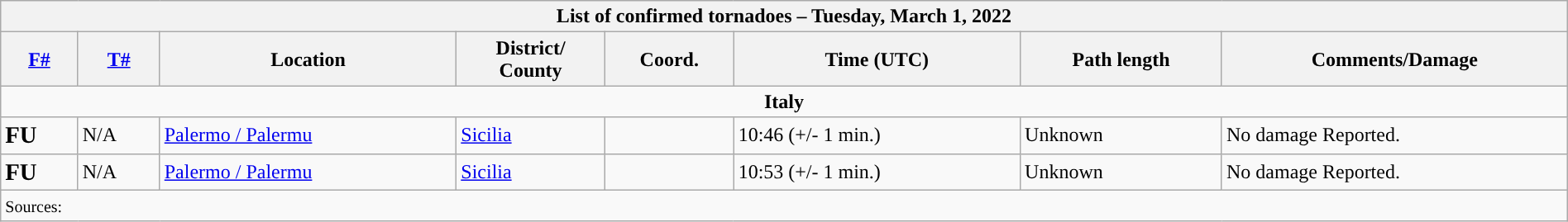<table class="wikitable collapsible" width="100%">
<tr>
<th colspan="8">List of confirmed tornadoes – Tuesday, March 1, 2022</th>
</tr>
<tr>
<th><a href='#'>F#</a></th>
<th><a href='#'>T#</a></th>
<th>Location</th>
<th>District/<br>County</th>
<th>Coord.</th>
<th>Time (UTC)</th>
<th>Path length</th>
<th>Comments/Damage</th>
</tr>
<tr>
<td colspan="8" align=center><strong>Italy</strong></td>
</tr>
<tr>
<td><big><strong>FU</strong></big></td>
<td>N/A</td>
<td><a href='#'>Palermo / Palermu</a></td>
<td><a href='#'>Sicilia</a></td>
<td></td>
<td>10:46 (+/- 1 min.)</td>
<td>Unknown</td>
<td>No damage Reported.</td>
</tr>
<tr>
<td><big><strong>FU</strong></big></td>
<td>N/A</td>
<td><a href='#'>Palermo / Palermu</a></td>
<td><a href='#'>Sicilia</a></td>
<td></td>
<td>10:53 (+/- 1 min.)</td>
<td>Unknown</td>
<td>No damage Reported.</td>
</tr>
<tr>
<td colspan="8"><small>Sources:  </small></td>
</tr>
</table>
